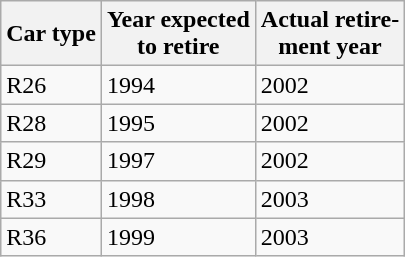<table class="wikitable">
<tr>
<th>Car type</th>
<th>Year expected<br>to retire</th>
<th>Actual retire-<br>ment year</th>
</tr>
<tr>
<td>R26</td>
<td>1994</td>
<td>2002</td>
</tr>
<tr>
<td>R28</td>
<td>1995</td>
<td>2002</td>
</tr>
<tr>
<td>R29</td>
<td>1997</td>
<td>2002</td>
</tr>
<tr>
<td>R33</td>
<td>1998</td>
<td>2003</td>
</tr>
<tr>
<td>R36</td>
<td>1999</td>
<td>2003</td>
</tr>
</table>
